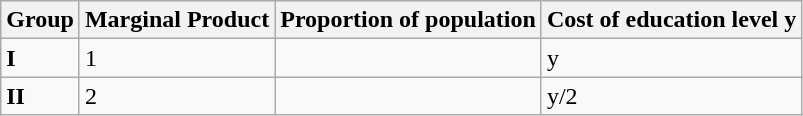<table class="wikitable">
<tr>
<th>Group</th>
<th>Marginal Product</th>
<th>Proportion of population</th>
<th>Cost of education level y</th>
</tr>
<tr>
<td><strong>I</strong></td>
<td>1</td>
<td></td>
<td>y</td>
</tr>
<tr>
<td><strong>II</strong></td>
<td>2</td>
<td></td>
<td>y/2</td>
</tr>
</table>
